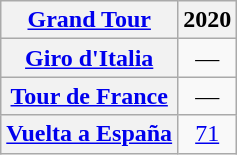<table class="wikitable plainrowheaders">
<tr>
<th scope="col"><a href='#'>Grand Tour</a></th>
<th scope="col">2020</th>
</tr>
<tr style="text-align:center;">
<th scope="row"> <a href='#'>Giro d'Italia</a></th>
<td>—</td>
</tr>
<tr style="text-align:center;">
<th scope="row"> <a href='#'>Tour de France</a></th>
<td>—</td>
</tr>
<tr style="text-align:center;">
<th scope="row"> <a href='#'>Vuelta a España</a></th>
<td><a href='#'>71</a></td>
</tr>
</table>
